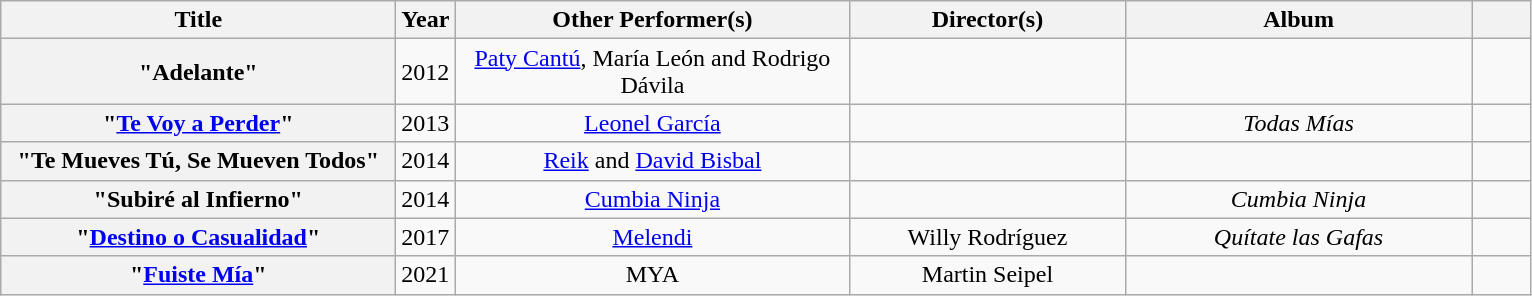<table class="wikitable plainrowheaders" style="text-align:center;">
<tr>
<th scope="col" style="width: 16em;">Title</th>
<th scope="col">Year</th>
<th scope="col" style="width: 16em;">Other Performer(s)</th>
<th scope="col" style="width: 11em;">Director(s)</th>
<th scope="col" style="width: 14em;">Album</th>
<th scope="col" style="width: 2em;" class="unsortable"></th>
</tr>
<tr>
<th scope="row">"Adelante"</th>
<td>2012</td>
<td><a href='#'>Paty Cantú</a>, María León and Rodrigo Dávila</td>
<td></td>
<td></td>
<td></td>
</tr>
<tr>
<th scope="row">"<a href='#'>Te Voy a Perder</a>"</th>
<td>2013</td>
<td><a href='#'>Leonel García</a></td>
<td></td>
<td><em>Todas Mías</em></td>
<td></td>
</tr>
<tr>
<th scope="row">"Te Mueves Tú, Se Mueven Todos"</th>
<td>2014</td>
<td><a href='#'>Reik</a> and <a href='#'>David Bisbal</a></td>
<td></td>
<td></td>
<td></td>
</tr>
<tr>
<th scope="row">"Subiré al Infierno"</th>
<td>2014</td>
<td><a href='#'>Cumbia Ninja</a></td>
<td></td>
<td><em>Cumbia Ninja</em></td>
<td></td>
</tr>
<tr>
<th scope="row">"<a href='#'>Destino o Casualidad</a>"</th>
<td>2017</td>
<td><a href='#'>Melendi</a></td>
<td>Willy Rodríguez</td>
<td><em>Quítate las Gafas</em></td>
<td></td>
</tr>
<tr>
<th scope="row">"<a href='#'>Fuiste Mía</a>"</th>
<td>2021</td>
<td>MYA</td>
<td>Martin Seipel</td>
<td></td>
<td></td>
</tr>
</table>
